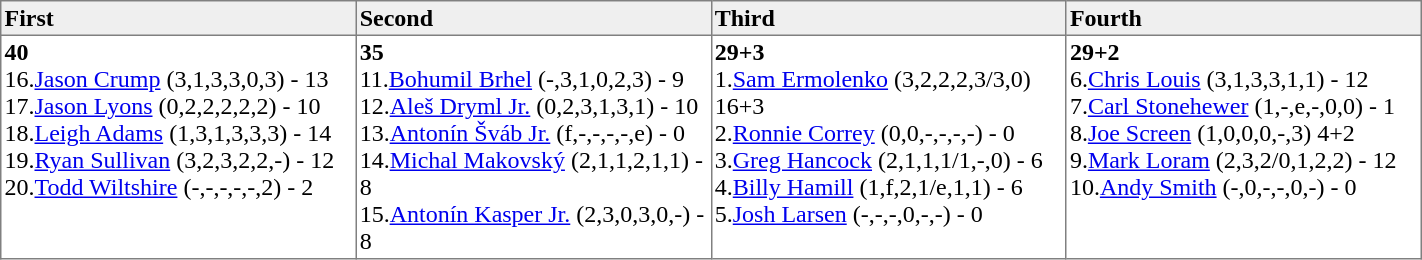<table border=1 cellpadding=2 cellspacing=0 width=75% style="border-collapse:collapse">
<tr align=left style="background:#efefef;">
<th width=20%>First</th>
<th width=20%>Second</th>
<th width=20%>Third</th>
<th width=20%>Fourth</th>
</tr>
<tr align=left>
<td valign=top><strong> 40</strong><br>16.<a href='#'>Jason Crump</a> (3,1,3,3,0,3) - 13<br>17.<a href='#'>Jason Lyons</a> (0,2,2,2,2,2) - 10<br>18.<a href='#'>Leigh Adams</a> (1,3,1,3,3,3) - 14<br>19.<a href='#'>Ryan Sullivan</a> (3,2,3,2,2,-) - 12<br>20.<a href='#'>Todd Wiltshire</a> (-,-,-,-,-,2) - 2</td>
<td valign=top><strong> 35</strong><br>11.<a href='#'>Bohumil Brhel</a> (-,3,1,0,2,3) - 9<br>12.<a href='#'>Aleš Dryml Jr.</a> (0,2,3,1,3,1) - 10<br>13.<a href='#'>Antonín Šváb Jr.</a> (f,-,-,-,-,e) - 0<br>14.<a href='#'>Michal Makovský</a> (2,1,1,2,1,1) - 8<br>15.<a href='#'>Antonín Kasper Jr.</a> (2,3,0,3,0,-) - 8</td>
<td valign=top><strong> 29+3</strong><br>1.<a href='#'>Sam Ermolenko</a> (3,2,2,2,3/3,0) 16+3<br>2.<a href='#'>Ronnie Correy</a> (0,0,-,-,-,-) - 0<br>3.<a href='#'>Greg Hancock</a> (2,1,1,1/1,-,0) - 6<br>4.<a href='#'>Billy Hamill</a> (1,f,2,1/e,1,1) - 6<br>5.<a href='#'>Josh Larsen</a> (-,-,-,0,-,-) - 0</td>
<td valign=top><strong> 29+2</strong><br>6.<a href='#'>Chris Louis</a> (3,1,3,3,1,1) - 12<br>7.<a href='#'>Carl Stonehewer</a> (1,-,e,-,0,0) - 1<br>8.<a href='#'>Joe Screen</a> (1,0,0,0,-,3) 4+2<br>9.<a href='#'>Mark Loram</a> (2,3,2/0,1,2,2) - 12<br>10.<a href='#'>Andy Smith</a> (-,0,-,-,0,-) - 0</td>
</tr>
</table>
